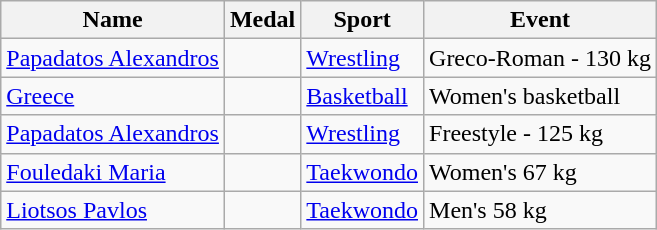<table class="wikitable sortable">
<tr>
<th>Name</th>
<th>Medal</th>
<th>Sport</th>
<th>Event</th>
</tr>
<tr>
<td><a href='#'>Papadatos Alexandros</a></td>
<td></td>
<td><a href='#'>Wrestling</a></td>
<td>Greco-Roman - 130 kg</td>
</tr>
<tr>
<td><a href='#'>Greece</a></td>
<td></td>
<td><a href='#'>Basketball</a></td>
<td>Women's basketball</td>
</tr>
<tr>
<td><a href='#'>Papadatos Alexandros</a></td>
<td></td>
<td><a href='#'>Wrestling</a></td>
<td>Freestyle - 125 kg</td>
</tr>
<tr>
<td><a href='#'>Fouledaki Maria</a></td>
<td></td>
<td><a href='#'>Taekwondo</a></td>
<td>Women's 67 kg</td>
</tr>
<tr>
<td><a href='#'>Liotsos Pavlos</a></td>
<td></td>
<td><a href='#'>Taekwondo</a></td>
<td>Men's 58 kg</td>
</tr>
</table>
